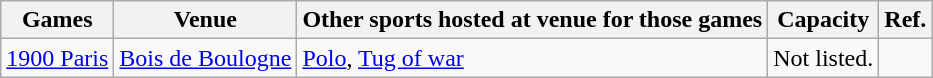<table class="wikitable sortable">
<tr>
<th>Games</th>
<th>Venue</th>
<th>Other sports hosted at venue for those games</th>
<th>Capacity</th>
<th>Ref.</th>
</tr>
<tr>
<td><a href='#'>1900 Paris</a></td>
<td><a href='#'>Bois de Boulogne</a></td>
<td><a href='#'>Polo</a>, <a href='#'>Tug of war</a></td>
<td align=right>Not listed.</td>
<td align=center></td>
</tr>
</table>
